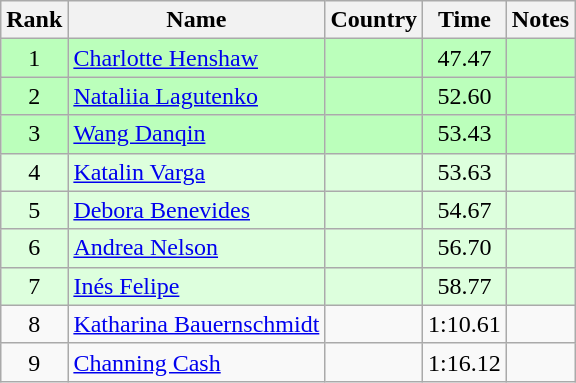<table class="wikitable" style="text-align:center">
<tr>
<th>Rank</th>
<th>Name</th>
<th>Country</th>
<th>Time</th>
<th>Notes</th>
</tr>
<tr bgcolor=bbffbb>
<td>1</td>
<td align="left"><a href='#'>Charlotte Henshaw</a></td>
<td align="left"></td>
<td>47.47</td>
<td></td>
</tr>
<tr bgcolor=bbffbb>
<td>2</td>
<td align="left"><a href='#'>Nataliia Lagutenko</a></td>
<td align="left"></td>
<td>52.60</td>
<td></td>
</tr>
<tr bgcolor=bbffbb>
<td>3</td>
<td align="left"><a href='#'>Wang Danqin</a></td>
<td align="left"></td>
<td>53.43</td>
<td></td>
</tr>
<tr bgcolor=ddffdd>
<td>4</td>
<td align="left"><a href='#'>Katalin Varga</a></td>
<td align="left"></td>
<td>53.63</td>
<td></td>
</tr>
<tr bgcolor=ddffdd>
<td>5</td>
<td align="left"><a href='#'>Debora Benevides</a></td>
<td align="left"></td>
<td>54.67</td>
<td></td>
</tr>
<tr bgcolor=ddffdd>
<td>6</td>
<td align="left"><a href='#'>Andrea Nelson</a></td>
<td align="left"></td>
<td>56.70</td>
<td></td>
</tr>
<tr bgcolor=ddffdd>
<td>7</td>
<td align="left"><a href='#'>Inés Felipe</a></td>
<td align="left"></td>
<td>58.77</td>
<td></td>
</tr>
<tr>
<td>8</td>
<td align="left"><a href='#'>Katharina Bauernschmidt</a></td>
<td align="left"></td>
<td>1:10.61</td>
<td></td>
</tr>
<tr>
<td>9</td>
<td align="left"><a href='#'>Channing Cash</a></td>
<td align="left"></td>
<td>1:16.12</td>
<td></td>
</tr>
</table>
